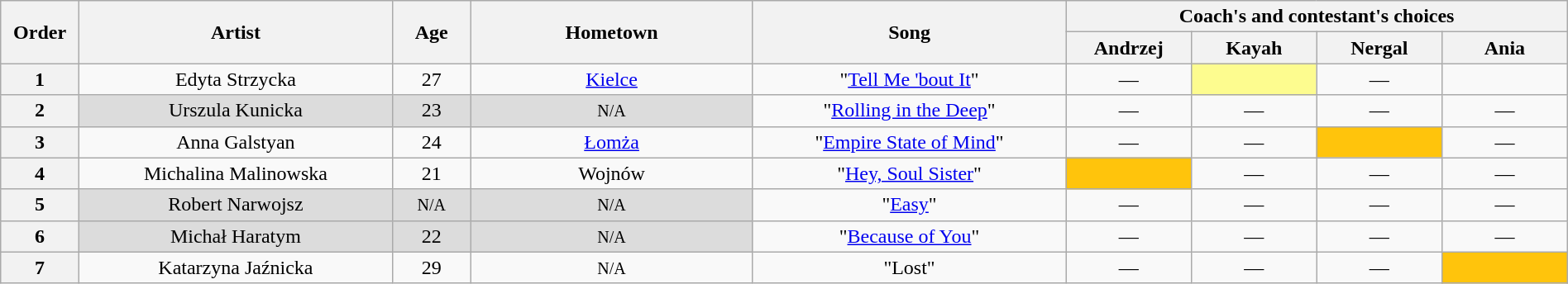<table class="wikitable" style="text-align:center; width:100%;">
<tr>
<th scope="col" rowspan="2" style="width:05%;">Order</th>
<th scope="col" rowspan="2" style="width:20%;">Artist</th>
<th scope="col" rowspan="2" style="width:05%;">Age</th>
<th scope="col" rowspan="2" style="width:18%;">Hometown</th>
<th scope="col" rowspan="2" style="width:20%;">Song</th>
<th scope="col" colspan="4" style="width:32%;">Coach's and contestant's choices</th>
</tr>
<tr>
<th style="width:08%;">Andrzej</th>
<th style="width:08%;">Kayah</th>
<th style="width:08%;">Nergal</th>
<th style="width:08%;">Ania</th>
</tr>
<tr>
<th>1</th>
<td>Edyta Strzycka</td>
<td>27</td>
<td><a href='#'>Kielce</a></td>
<td>"<a href='#'>Tell Me 'bout It</a>"</td>
<td>—</td>
<td style="background:#fdfc8f;"><strong></strong></td>
<td>—</td>
<td><strong></strong></td>
</tr>
<tr>
<th>2</th>
<td style="background:#DCDCDC;">Urszula Kunicka</td>
<td style="background:#DCDCDC;">23</td>
<td style="background:#DCDCDC;"><small>N/A</small></td>
<td>"<a href='#'>Rolling in the Deep</a>"</td>
<td>—</td>
<td>—</td>
<td>—</td>
<td>—</td>
</tr>
<tr>
<th>3</th>
<td>Anna Galstyan</td>
<td>24</td>
<td><a href='#'>Łomża</a></td>
<td>"<a href='#'>Empire State of Mind</a>"</td>
<td>—</td>
<td>—</td>
<td style="background:#ffc40c;"><strong></strong></td>
<td>—</td>
</tr>
<tr>
<th>4</th>
<td>Michalina Malinowska</td>
<td>21</td>
<td>Wojnów</td>
<td>"<a href='#'>Hey, Soul Sister</a>"</td>
<td style="background:#ffc40c;"><strong></strong></td>
<td>—</td>
<td>—</td>
<td>—</td>
</tr>
<tr>
<th>5</th>
<td style="background:#DCDCDC;">Robert Narwojsz</td>
<td style="background:#DCDCDC;"><small>N/A</small></td>
<td style="background:#DCDCDC;"><small>N/A</small></td>
<td>"<a href='#'>Easy</a>"</td>
<td>—</td>
<td>—</td>
<td>—</td>
<td>—</td>
</tr>
<tr>
<th>6</th>
<td style="background:#DCDCDC;">Michał Haratym</td>
<td style="background:#DCDCDC;">22</td>
<td style="background:#DCDCDC;"><small>N/A</small></td>
<td>"<a href='#'>Because of You</a>"</td>
<td>—</td>
<td>—</td>
<td>—</td>
<td>—</td>
</tr>
<tr>
<th>7</th>
<td>Katarzyna Jaźnicka</td>
<td>29</td>
<td><small>N/A</small></td>
<td>"Lost"</td>
<td>—</td>
<td>—</td>
<td>—</td>
<td style="background:#ffc40c;"><strong></strong></td>
</tr>
</table>
